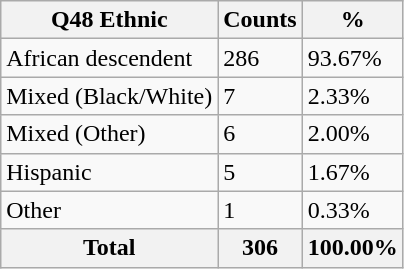<table class="wikitable sortable">
<tr>
<th>Q48 Ethnic</th>
<th>Counts</th>
<th>%</th>
</tr>
<tr>
<td>African descendent</td>
<td>286</td>
<td>93.67%</td>
</tr>
<tr>
<td>Mixed (Black/White)</td>
<td>7</td>
<td>2.33%</td>
</tr>
<tr>
<td>Mixed (Other)</td>
<td>6</td>
<td>2.00%</td>
</tr>
<tr>
<td>Hispanic</td>
<td>5</td>
<td>1.67%</td>
</tr>
<tr>
<td>Other</td>
<td>1</td>
<td>0.33%</td>
</tr>
<tr>
<th>Total</th>
<th>306</th>
<th>100.00%</th>
</tr>
</table>
